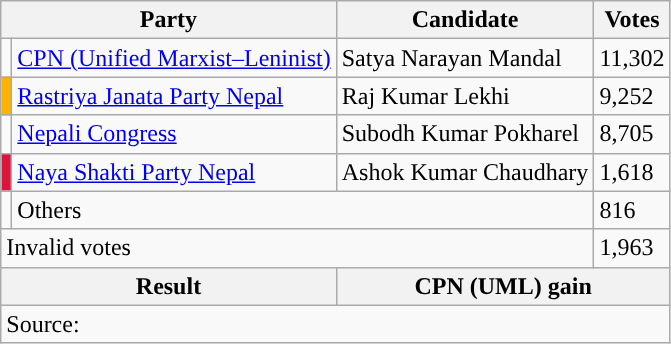<table class="wikitable">
<tr>
<th colspan="2">Party</th>
<th>Candidate</th>
<th>Votes</th>
</tr>
<tr>
<td style="background-color:"></td>
<td><a href='#'>CPN (Unified Marxist–Leninist)</a></td>
<td>Satya Narayan Mandal</td>
<td>11,302</td>
</tr>
<tr>
<td style="background-color:#ffb300"></td>
<td><a href='#'>Rastriya Janata Party Nepal</a></td>
<td>Raj Kumar Lekhi</td>
<td>9,252</td>
</tr>
<tr>
<td style="background-color:"></td>
<td><a href='#'>Nepali Congress</a></td>
<td>Subodh Kumar Pokharel</td>
<td>8,705</td>
</tr>
<tr>
<td style="background-color:crimson"></td>
<td><a href='#'>Naya Shakti Party Nepal</a></td>
<td>Ashok Kumar Chaudhary</td>
<td>1,618</td>
</tr>
<tr>
<td></td>
<td colspan="2">Others</td>
<td>816</td>
</tr>
<tr>
<td colspan="3">Invalid votes</td>
<td>1,963</td>
</tr>
<tr>
<th colspan="2">Result</th>
<th colspan="2">CPN (UML) gain</th>
</tr>
<tr>
<td colspan="4">Source: </td>
</tr>
</table>
